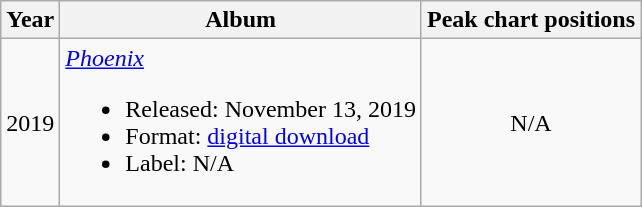<table class="wikitable" style="text-align:center;">
<tr>
<th rowspan="1">Year</th>
<th rowspan="1">Album</th>
<th colspan="1">Peak chart positions</th>
</tr>
<tr>
<td>2019</td>
<td align="left"><em><a href='#'>Phoenix</a></em><br><ul><li>Released: November 13, 2019</li><li>Format: <a href='#'>digital download</a></li><li>Label: N/A</li></ul></td>
<td>N/A</td>
</tr>
</table>
